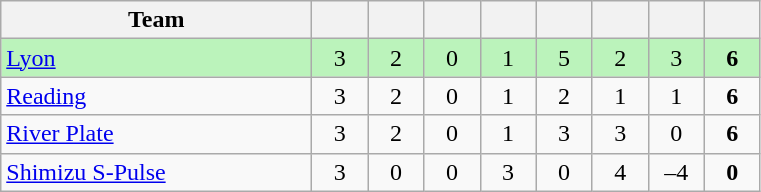<table class="wikitable" border="1" style="text-align: center;">
<tr>
<th width=200>Team</th>
<th width=30></th>
<th width=30></th>
<th width=30></th>
<th width=30></th>
<th width=30></th>
<th width=30></th>
<th width=30></th>
<th width=30></th>
</tr>
<tr bgcolor=#bbf3bb>
<td align=left> <a href='#'>Lyon</a></td>
<td>3</td>
<td>2</td>
<td>0</td>
<td>1</td>
<td>5</td>
<td>2</td>
<td>3</td>
<td><strong>6</strong></td>
</tr>
<tr>
<td align=left> <a href='#'>Reading</a></td>
<td>3</td>
<td>2</td>
<td>0</td>
<td>1</td>
<td>2</td>
<td>1</td>
<td>1</td>
<td><strong>6</strong></td>
</tr>
<tr>
<td align=left> <a href='#'>River Plate</a></td>
<td>3</td>
<td>2</td>
<td>0</td>
<td>1</td>
<td>3</td>
<td>3</td>
<td>0</td>
<td><strong>6</strong></td>
</tr>
<tr>
<td align=left> <a href='#'>Shimizu S-Pulse</a></td>
<td>3</td>
<td>0</td>
<td>0</td>
<td>3</td>
<td>0</td>
<td>4</td>
<td>–4</td>
<td><strong>0</strong></td>
</tr>
</table>
